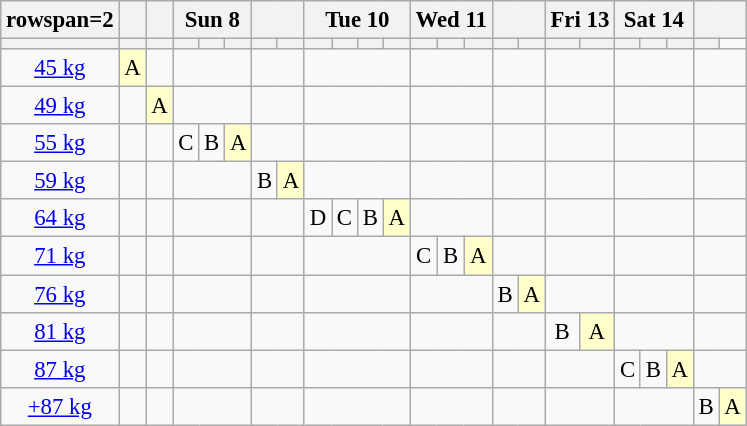<table class="wikitable" style="text-align:center; font-size:95%">
<tr>
<th>rowspan=2 </th>
<th></th>
<th></th>
<th colspan=3>Sun 8</th>
<th colspan=2></th>
<th colspan=4>Tue 10</th>
<th colspan=3>Wed 11</th>
<th colspan=2></th>
<th colspan=2>Fri 13</th>
<th colspan=3>Sat 14</th>
<th colspan=2></th>
</tr>
<tr>
<th></th>
<th></th>
<th></th>
<th></th>
<th></th>
<th></th>
<th></th>
<th></th>
<th></th>
<th></th>
<th></th>
<th></th>
<th></th>
<th></th>
<th></th>
<th></th>
<th></th>
<th></th>
<th></th>
<th></th>
<th></th>
<th></th>
<th></th>
</tr>
<tr>
<td><a href='#'>45 kg</a></td>
<td style="background-color:#ffffcc;">A</td>
<td></td>
<td colspan=3></td>
<td colspan=2></td>
<td colspan=4></td>
<td colspan=3></td>
<td colspan=2></td>
<td colspan=2></td>
<td colspan=3></td>
<td colspan=2></td>
</tr>
<tr>
<td><a href='#'>49 kg</a></td>
<td></td>
<td style="background-color:#ffffcc;">A</td>
<td colspan=3></td>
<td colspan=2></td>
<td colspan=4></td>
<td colspan=3></td>
<td colspan=2></td>
<td colspan=2></td>
<td colspan=3></td>
<td colspan=2></td>
</tr>
<tr>
<td><a href='#'>55 kg</a></td>
<td></td>
<td></td>
<td>C</td>
<td>B</td>
<td style="background-color:#ffffcc;">A</td>
<td colspan=2></td>
<td colspan=4></td>
<td colspan=3></td>
<td colspan=2></td>
<td colspan=2></td>
<td colspan=3></td>
<td colspan=2></td>
</tr>
<tr>
<td><a href='#'>59 kg</a></td>
<td></td>
<td></td>
<td colspan=3></td>
<td>B</td>
<td style="background-color:#ffffcc;">A</td>
<td colspan=4></td>
<td colspan=3></td>
<td colspan=2></td>
<td colspan=2></td>
<td colspan=3></td>
<td colspan=2></td>
</tr>
<tr>
<td><a href='#'>64 kg</a></td>
<td></td>
<td></td>
<td colspan=3></td>
<td colspan=2></td>
<td>D</td>
<td>C</td>
<td>B</td>
<td style="background-color:#ffffcc;">A</td>
<td colspan=3></td>
<td colspan=2></td>
<td colspan=2></td>
<td colspan=3></td>
<td colspan=2></td>
</tr>
<tr>
<td><a href='#'>71 kg</a></td>
<td></td>
<td></td>
<td colspan=3></td>
<td colspan=2></td>
<td colspan=4></td>
<td>C</td>
<td>B</td>
<td style="background-color:#ffffcc;">A</td>
<td colspan=2></td>
<td colspan=2></td>
<td colspan=3></td>
<td colspan=2></td>
</tr>
<tr>
<td><a href='#'>76 kg</a></td>
<td></td>
<td></td>
<td colspan=3></td>
<td colspan=2></td>
<td colspan=4></td>
<td colspan=3></td>
<td>B</td>
<td style="background-color:#ffffcc;">A</td>
<td colspan=2></td>
<td colspan=3></td>
<td colspan=2></td>
</tr>
<tr>
<td><a href='#'>81 kg</a></td>
<td></td>
<td></td>
<td colspan=3></td>
<td colspan=2></td>
<td colspan=4></td>
<td colspan=3></td>
<td colspan=2></td>
<td>B</td>
<td style="background-color:#ffffcc;">A</td>
<td colspan=3></td>
<td colspan=2></td>
</tr>
<tr>
<td><a href='#'>87 kg</a></td>
<td></td>
<td></td>
<td colspan=3></td>
<td colspan=2></td>
<td colspan=4></td>
<td colspan=3></td>
<td colspan=2></td>
<td colspan=2></td>
<td>C</td>
<td>B</td>
<td style="background-color:#ffffcc;">A</td>
<td colspan=2></td>
</tr>
<tr>
<td><a href='#'>+87 kg</a></td>
<td></td>
<td></td>
<td colspan=3></td>
<td colspan=2></td>
<td colspan=4></td>
<td colspan=3></td>
<td colspan=2></td>
<td colspan=2></td>
<td colspan=3></td>
<td>B</td>
<td style="background-color:#ffffcc;">A</td>
</tr>
</table>
